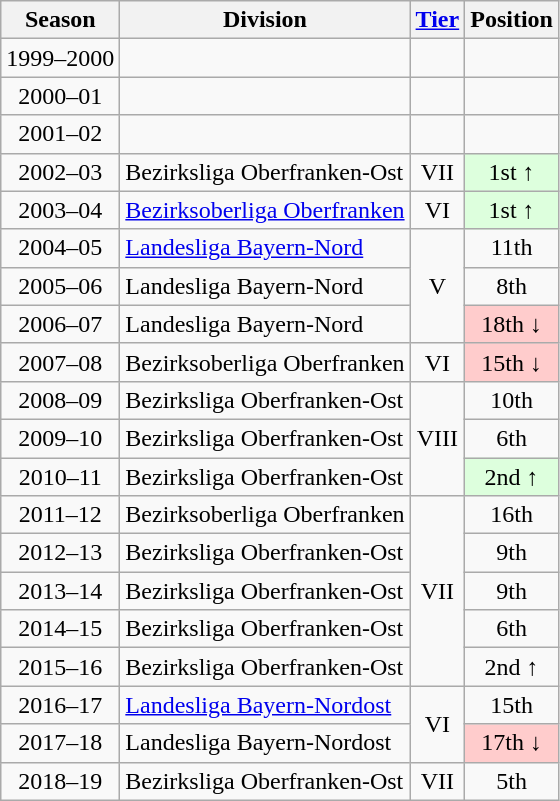<table class="wikitable">
<tr>
<th>Season</th>
<th>Division</th>
<th><a href='#'>Tier</a></th>
<th>Position</th>
</tr>
<tr align="center">
<td>1999–2000</td>
<td align="left"></td>
<td></td>
<td></td>
</tr>
<tr align="center">
<td>2000–01</td>
<td align="left"></td>
<td></td>
<td></td>
</tr>
<tr align="center">
<td>2001–02</td>
<td align="left"></td>
<td></td>
<td></td>
</tr>
<tr align="center">
<td>2002–03</td>
<td align="left">Bezirksliga Oberfranken-Ost</td>
<td>VII</td>
<td bgcolor="#ddffdd">1st ↑</td>
</tr>
<tr align="center">
<td>2003–04</td>
<td align="left"><a href='#'>Bezirksoberliga Oberfranken</a></td>
<td>VI</td>
<td bgcolor="#ddffdd">1st ↑</td>
</tr>
<tr align="center">
<td>2004–05</td>
<td align="left"><a href='#'>Landesliga Bayern-Nord</a></td>
<td rowspan=3>V</td>
<td>11th</td>
</tr>
<tr align="center">
<td>2005–06</td>
<td align="left">Landesliga Bayern-Nord</td>
<td>8th</td>
</tr>
<tr align="center">
<td>2006–07</td>
<td align="left">Landesliga Bayern-Nord</td>
<td bgcolor="#ffcccc">18th ↓</td>
</tr>
<tr align="center">
<td>2007–08</td>
<td align="left">Bezirksoberliga Oberfranken</td>
<td>VI</td>
<td bgcolor="#ffcccc">15th ↓</td>
</tr>
<tr align="center">
<td>2008–09</td>
<td align="left">Bezirksliga Oberfranken-Ost</td>
<td rowspan=3>VIII</td>
<td>10th</td>
</tr>
<tr align="center">
<td>2009–10</td>
<td align="left">Bezirksliga Oberfranken-Ost</td>
<td>6th</td>
</tr>
<tr align="center">
<td>2010–11</td>
<td align="left">Bezirksliga Oberfranken-Ost</td>
<td bgcolor="#ddffdd">2nd ↑</td>
</tr>
<tr align="center">
<td>2011–12</td>
<td align="left">Bezirksoberliga Oberfranken</td>
<td rowspan=5>VII</td>
<td>16th</td>
</tr>
<tr align="center">
<td>2012–13</td>
<td align="left">Bezirksliga Oberfranken-Ost</td>
<td>9th</td>
</tr>
<tr align="center">
<td>2013–14</td>
<td align="left">Bezirksliga Oberfranken-Ost</td>
<td>9th</td>
</tr>
<tr align="center">
<td>2014–15</td>
<td align="left">Bezirksliga Oberfranken-Ost</td>
<td>6th</td>
</tr>
<tr align="center">
<td>2015–16</td>
<td align="left">Bezirksliga Oberfranken-Ost</td>
<td>2nd ↑</td>
</tr>
<tr align="center">
<td>2016–17</td>
<td align="left"><a href='#'>Landesliga Bayern-Nordost</a></td>
<td rowspan=2>VI</td>
<td>15th</td>
</tr>
<tr align="center">
<td>2017–18</td>
<td align="left">Landesliga Bayern-Nordost</td>
<td bgcolor="#ffcccc">17th ↓</td>
</tr>
<tr align="center">
<td>2018–19</td>
<td align="left">Bezirksliga Oberfranken-Ost</td>
<td>VII</td>
<td>5th</td>
</tr>
</table>
